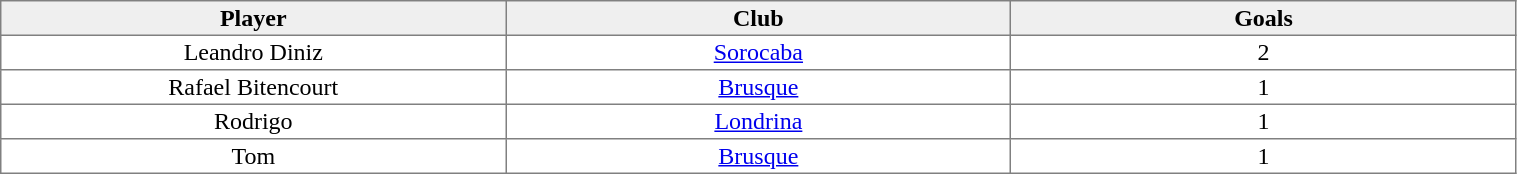<table class="toccolours" border="1" cellpadding="2" style="border-collapse: collapse; text-align: center; width: 80%; margin: 2 auto;">
<tr style="background: #efefef;">
<th width="12%">Player</th>
<th width="12%">Club</th>
<th width="12%">Goals</th>
</tr>
<tr>
<td>Leandro Diniz</td>
<td> <a href='#'>Sorocaba</a></td>
<td>2</td>
</tr>
<tr>
<td>Rafael Bitencourt</td>
<td> <a href='#'>Brusque</a></td>
<td>1</td>
</tr>
<tr>
<td>Rodrigo</td>
<td> <a href='#'>Londrina</a></td>
<td>1</td>
</tr>
<tr>
<td>Tom</td>
<td> <a href='#'>Brusque</a></td>
<td>1</td>
</tr>
</table>
